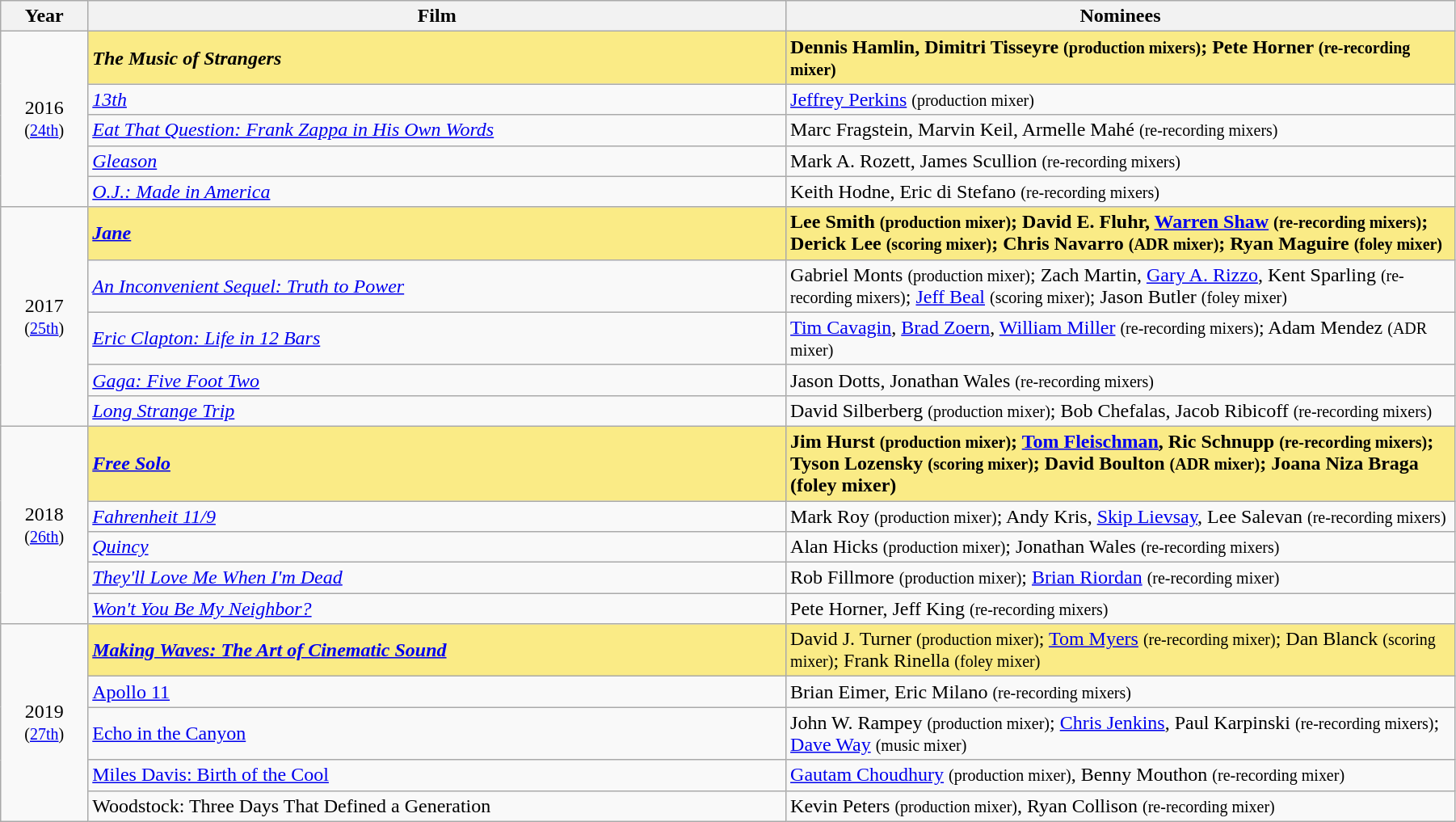<table class="wikitable" width="95%" cellpadding="5">
<tr>
<th width="6%">Year</th>
<th width="48%">Film</th>
<th width="48%">Nominees</th>
</tr>
<tr>
<td rowspan="5" style="text-align:center;">2016 <br><small>(<a href='#'>24th</a>)</small><br></td>
<td style="background:#FAEB86;"><strong><em>The Music of Strangers</em></strong></td>
<td style="background:#FAEB86;"><strong>Dennis Hamlin, Dimitri Tisseyre <small>(production mixers)</small>; Pete Horner <small>(re-recording mixer)</small></strong></td>
</tr>
<tr>
<td><em><a href='#'>13th</a></em></td>
<td><a href='#'>Jeffrey Perkins</a> <small>(production mixer)</small></td>
</tr>
<tr>
<td><em><a href='#'>Eat That Question: Frank Zappa in His Own Words</a></em></td>
<td>Marc Fragstein, Marvin Keil, Armelle Mahé <small>(re-recording mixers)</small></td>
</tr>
<tr>
<td><em><a href='#'>Gleason</a></em></td>
<td>Mark A. Rozett, James Scullion <small>(re-recording mixers)</small></td>
</tr>
<tr>
<td><em><a href='#'>O.J.: Made in America</a></em></td>
<td>Keith Hodne, Eric di Stefano <small>(re-recording mixers)</small></td>
</tr>
<tr>
<td rowspan="5" style="text-align:center;">2017 <br><small>(<a href='#'>25th</a>)</small><br></td>
<td style="background:#FAEB86;"><strong><em><a href='#'>Jane</a></em></strong></td>
<td style="background:#FAEB86;"><strong>Lee Smith <small>(production mixer)</small>; David E. Fluhr, <a href='#'>Warren Shaw</a> <small>(re-recording mixers)</small>; Derick Lee <small>(scoring mixer)</small>; Chris Navarro <small>(ADR mixer)</small>; Ryan Maguire <small>(foley mixer)</small></strong></td>
</tr>
<tr>
<td><em><a href='#'>An Inconvenient Sequel: Truth to Power</a></em></td>
<td>Gabriel Monts <small>(production mixer)</small>; Zach Martin, <a href='#'>Gary A. Rizzo</a>, Kent Sparling <small>(re-recording mixers)</small>; <a href='#'>Jeff Beal</a> <small>(scoring mixer)</small>; Jason Butler <small>(foley mixer)</small></td>
</tr>
<tr>
<td><em><a href='#'>Eric Clapton: Life in 12 Bars</a></em></td>
<td><a href='#'>Tim Cavagin</a>, <a href='#'>Brad Zoern</a>, <a href='#'>William Miller</a> <small>(re-recording mixers)</small>; Adam Mendez <small>(ADR mixer)</small></td>
</tr>
<tr>
<td><em><a href='#'>Gaga: Five Foot Two</a></em></td>
<td>Jason Dotts, Jonathan Wales <small>(re-recording mixers)</small></td>
</tr>
<tr>
<td><em><a href='#'>Long Strange Trip</a></em></td>
<td>David Silberberg <small>(production mixer)</small>; Bob Chefalas, Jacob Ribicoff <small>(re-recording mixers)</small></td>
</tr>
<tr>
<td rowspan="5" style="text-align:center;">2018 <br><small>(<a href='#'>26th</a>)</small><br></td>
<td style="background:#FAEB86;"><strong><em><a href='#'>Free Solo</a></em></strong></td>
<td style="background:#FAEB86;"><strong>Jim Hurst <small>(production mixer)</small>; <a href='#'>Tom Fleischman</a>, Ric Schnupp <small>(re-recording mixers)</small>; Tyson Lozensky <small>(scoring mixer)</small>; David Boulton <small>(ADR mixer)</small>; Joana Niza Braga (foley mixer)</strong></td>
</tr>
<tr>
<td><em><a href='#'>Fahrenheit 11/9</a></em></td>
<td>Mark Roy <small>(production mixer)</small>; Andy Kris, <a href='#'>Skip Lievsay</a>, Lee Salevan <small>(re-recording mixers)</small></td>
</tr>
<tr>
<td><em><a href='#'>Quincy</a></em></td>
<td>Alan Hicks <small>(production mixer)</small>; Jonathan Wales <small>(re-recording mixers)</small></td>
</tr>
<tr>
<td><em><a href='#'>They'll Love Me When I'm Dead</a></em></td>
<td>Rob Fillmore <small>(production mixer)</small>; <a href='#'>Brian Riordan</a> <small>(re-recording mixer)</small></td>
</tr>
<tr>
<td><em><a href='#'>Won't You Be My Neighbor?</a></em></td>
<td>Pete Horner, Jeff King <small>(re-recording mixers)</small></td>
</tr>
<tr>
<td rowspan="5" style="text-align:center;">2019 <br><small>(<a href='#'>27th</a>)</small><br></td>
<td style="background:#FAEB86;"><strong><em><a href='#'>Making Waves: The Art of Cinematic Sound</a><em> <strong></td>
<td style="background:#FAEB86;"></strong>David J. Turner <small>(production mixer)</small>; <a href='#'>Tom Myers</a> <small>(re-recording mixer)</small>; Dan Blanck <small>(scoring mixer)</small>; Frank Rinella <small>(foley mixer)</small><strong></td>
</tr>
<tr>
<td></em><a href='#'>Apollo 11</a><em></td>
<td>Brian Eimer, Eric Milano <small>(re-recording mixers)</small></td>
</tr>
<tr>
<td></em><a href='#'>Echo in the Canyon</a><em></td>
<td>John W. Rampey <small>(production mixer)</small>; <a href='#'>Chris Jenkins</a>, Paul Karpinski <small>(re-recording mixers)</small>; <a href='#'>Dave Way</a> <small>(music mixer)</small></td>
</tr>
<tr>
<td></em><a href='#'>Miles Davis: Birth of the Cool</a><em></td>
<td><a href='#'>Gautam Choudhury</a> <small>(production mixer)</small>, Benny Mouthon <small>(re-recording mixer)</small></td>
</tr>
<tr>
<td></em>Woodstock: Three Days That Defined a Generation<em></td>
<td>Kevin Peters <small>(production mixer)</small>, Ryan Collison <small>(re-recording mixer)</small></td>
</tr>
</table>
